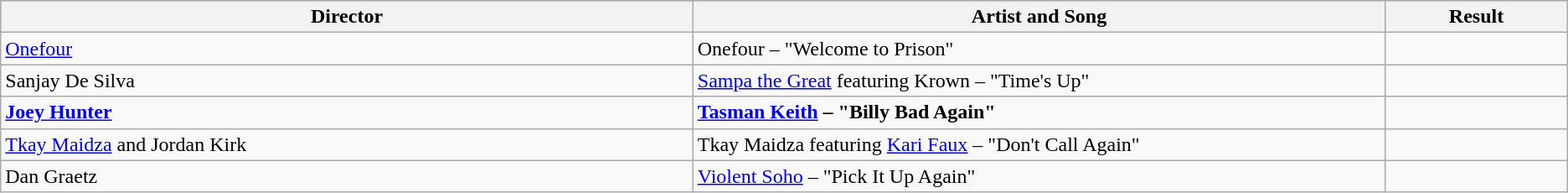<table class="sortable wikitable">
<tr bgcolor="#bebebe">
<th width="19%">Director</th>
<th width="19%">Artist and Song</th>
<th width="5%">Result</th>
</tr>
<tr>
<td><a href='#'>Onefour</a></td>
<td>Onefour – "Welcome to Prison"</td>
<td></td>
</tr>
<tr>
<td>Sanjay De Silva</td>
<td><a href='#'>Sampa the Great</a> featuring Krown – "Time's Up"</td>
<td></td>
</tr>
<tr>
<td><strong><a href='#'>Joey Hunter</a></strong></td>
<td><strong><a href='#'>Tasman Keith</a> – "Billy Bad Again"</strong></td>
<td></td>
</tr>
<tr>
<td><a href='#'>Tkay Maidza</a> and Jordan Kirk</td>
<td>Tkay Maidza featuring <a href='#'>Kari Faux</a> – "Don't Call Again"</td>
<td></td>
</tr>
<tr>
<td>Dan Graetz</td>
<td><a href='#'>Violent Soho</a> – "Pick It Up Again"</td>
<td></td>
</tr>
</table>
